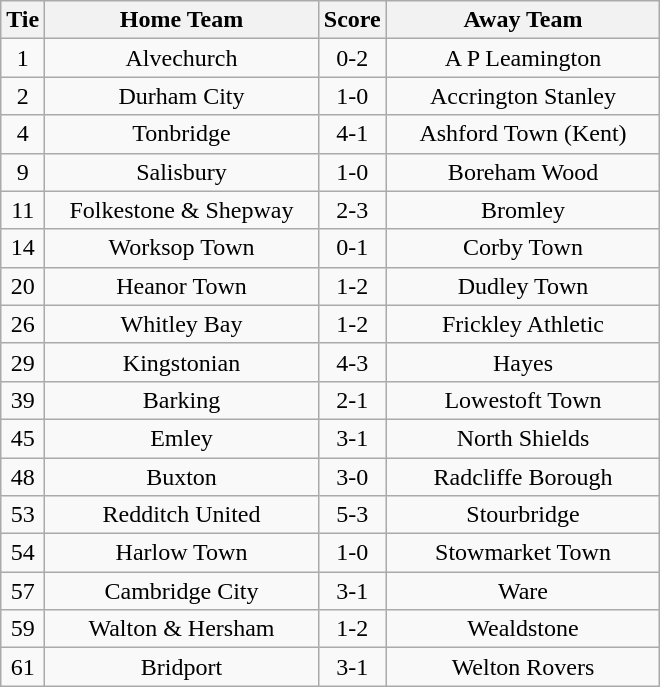<table class="wikitable" style="text-align:center;">
<tr>
<th width=20>Tie</th>
<th width=175>Home Team</th>
<th width=20>Score</th>
<th width=175>Away Team</th>
</tr>
<tr>
<td>1</td>
<td>Alvechurch</td>
<td>0-2</td>
<td>A P Leamington</td>
</tr>
<tr>
<td>2</td>
<td>Durham City</td>
<td>1-0</td>
<td>Accrington Stanley</td>
</tr>
<tr>
<td>4</td>
<td>Tonbridge</td>
<td>4-1</td>
<td>Ashford Town (Kent)</td>
</tr>
<tr>
<td>9</td>
<td>Salisbury</td>
<td>1-0</td>
<td>Boreham Wood</td>
</tr>
<tr>
<td>11</td>
<td>Folkestone & Shepway</td>
<td>2-3</td>
<td>Bromley</td>
</tr>
<tr>
<td>14</td>
<td>Worksop Town</td>
<td>0-1</td>
<td>Corby Town</td>
</tr>
<tr>
<td>20</td>
<td>Heanor Town</td>
<td>1-2</td>
<td>Dudley Town</td>
</tr>
<tr>
<td>26</td>
<td>Whitley Bay</td>
<td>1-2</td>
<td>Frickley Athletic</td>
</tr>
<tr>
<td>29</td>
<td>Kingstonian</td>
<td>4-3</td>
<td>Hayes</td>
</tr>
<tr>
<td>39</td>
<td>Barking</td>
<td>2-1</td>
<td>Lowestoft Town</td>
</tr>
<tr>
<td>45</td>
<td>Emley</td>
<td>3-1</td>
<td>North Shields</td>
</tr>
<tr>
<td>48</td>
<td>Buxton</td>
<td>3-0</td>
<td>Radcliffe Borough</td>
</tr>
<tr>
<td>53</td>
<td>Redditch United</td>
<td>5-3</td>
<td>Stourbridge</td>
</tr>
<tr>
<td>54</td>
<td>Harlow Town</td>
<td>1-0</td>
<td>Stowmarket Town</td>
</tr>
<tr>
<td>57</td>
<td>Cambridge City</td>
<td>3-1</td>
<td>Ware</td>
</tr>
<tr>
<td>59</td>
<td>Walton & Hersham</td>
<td>1-2</td>
<td>Wealdstone</td>
</tr>
<tr>
<td>61</td>
<td>Bridport</td>
<td>3-1</td>
<td>Welton Rovers</td>
</tr>
</table>
